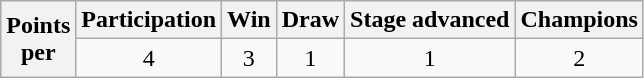<table class="wikitable" style="text-align:center">
<tr>
<th rowspan=2>Points<br>per</th>
<th>Participation</th>
<th>Win</th>
<th>Draw</th>
<th>Stage advanced</th>
<th>Champions</th>
</tr>
<tr>
<td>4</td>
<td>3</td>
<td>1</td>
<td>1</td>
<td>2</td>
</tr>
</table>
